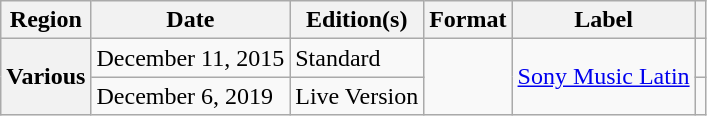<table class="wikitable plainrowheaders">
<tr>
<th scope="col">Region</th>
<th scope="col">Date</th>
<th scope="col">Edition(s)</th>
<th scope="col">Format</th>
<th scope="col">Label</th>
<th scope="col"></th>
</tr>
<tr>
<th rowspan="2" scope="row">Various</th>
<td>December 11, 2015</td>
<td>Standard</td>
<td rowspan="2"></td>
<td rowspan="2"><a href='#'>Sony Music Latin</a></td>
<td></td>
</tr>
<tr>
<td>December 6, 2019</td>
<td>Live Version</td>
<td></td>
</tr>
</table>
